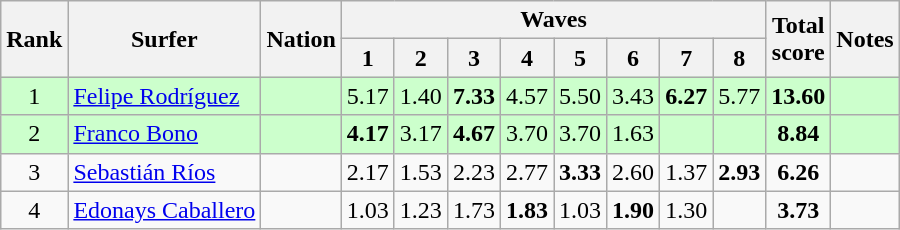<table class="wikitable sortable" style="text-align:center">
<tr>
<th rowspan=2>Rank</th>
<th rowspan=2>Surfer</th>
<th rowspan=2>Nation</th>
<th colspan=8>Waves</th>
<th rowspan=2>Total<br>score</th>
<th rowspan=2>Notes</th>
</tr>
<tr>
<th>1</th>
<th>2</th>
<th>3</th>
<th>4</th>
<th>5</th>
<th>6</th>
<th>7</th>
<th>8</th>
</tr>
<tr bgcolor=ccffcc>
<td>1</td>
<td align=left><a href='#'>Felipe Rodríguez</a></td>
<td align=left></td>
<td>5.17</td>
<td>1.40</td>
<td><strong>7.33</strong></td>
<td>4.57</td>
<td>5.50</td>
<td>3.43</td>
<td><strong>6.27</strong></td>
<td>5.77</td>
<td><strong>13.60</strong></td>
<td></td>
</tr>
<tr bgcolor=ccffcc>
<td>2</td>
<td align=left><a href='#'>Franco Bono</a></td>
<td align=left></td>
<td><strong>4.17</strong></td>
<td>3.17</td>
<td><strong>4.67</strong></td>
<td>3.70</td>
<td>3.70</td>
<td>1.63</td>
<td></td>
<td></td>
<td><strong>8.84</strong></td>
<td></td>
</tr>
<tr>
<td>3</td>
<td align=left><a href='#'>Sebastián Ríos</a></td>
<td align=left></td>
<td>2.17</td>
<td>1.53</td>
<td>2.23</td>
<td>2.77</td>
<td><strong>3.33</strong></td>
<td>2.60</td>
<td>1.37</td>
<td><strong>2.93</strong></td>
<td><strong>6.26</strong></td>
<td></td>
</tr>
<tr>
<td>4</td>
<td align=left><a href='#'>Edonays Caballero</a></td>
<td align=left></td>
<td>1.03</td>
<td>1.23</td>
<td>1.73</td>
<td><strong>1.83</strong></td>
<td>1.03</td>
<td><strong>1.90</strong></td>
<td>1.30</td>
<td></td>
<td><strong>3.73</strong></td>
<td></td>
</tr>
</table>
